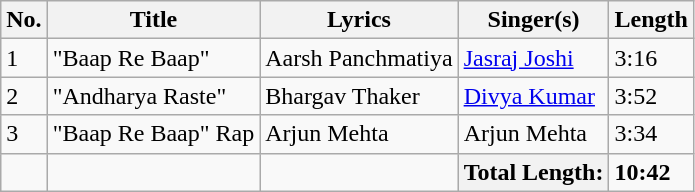<table class="wikitable">
<tr>
<th>No.</th>
<th>Title</th>
<th>Lyrics</th>
<th>Singer(s)</th>
<th>Length</th>
</tr>
<tr>
<td>1</td>
<td>"Baap Re Baap"</td>
<td>Aarsh Panchmatiya</td>
<td><a href='#'>Jasraj Joshi</a></td>
<td>3:16</td>
</tr>
<tr>
<td>2</td>
<td>"Andharya Raste"</td>
<td>Bhargav Thaker</td>
<td><a href='#'>Divya Kumar</a></td>
<td>3:52</td>
</tr>
<tr>
<td>3</td>
<td>"Baap Re Baap" Rap</td>
<td>Arjun Mehta</td>
<td>Arjun Mehta</td>
<td>3:34</td>
</tr>
<tr>
<td></td>
<td></td>
<td></td>
<th>Total Length:</th>
<td><strong>10:42</strong></td>
</tr>
</table>
